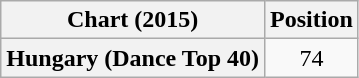<table class="wikitable plainrowheaders" style="text-align:center;">
<tr>
<th>Chart (2015)</th>
<th>Position</th>
</tr>
<tr>
<th scope="row">Hungary (Dance Top 40)</th>
<td>74</td>
</tr>
</table>
